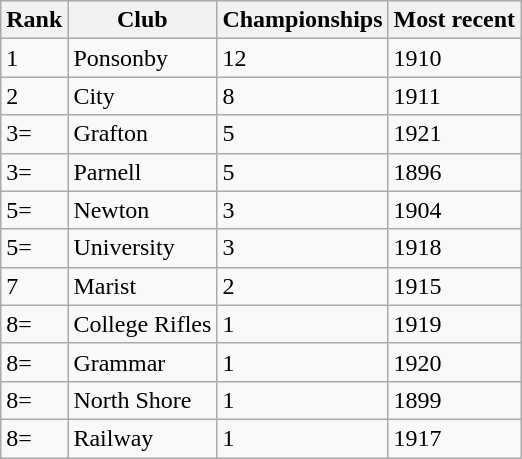<table class="wikitable sortable">
<tr>
<th scope="col">Rank</th>
<th scope="col">Club</th>
<th scope="col">Championships</th>
<th scope="col">Most recent</th>
</tr>
<tr>
<td>1</td>
<td Ponsonby RFC>Ponsonby</td>
<td>12</td>
<td>1910</td>
</tr>
<tr>
<td>2</td>
<td>City</td>
<td>8</td>
<td>1911</td>
</tr>
<tr>
<td>3=</td>
<td>Grafton</td>
<td>5</td>
<td>1921</td>
</tr>
<tr>
<td>3=</td>
<td>Parnell</td>
<td>5</td>
<td>1896</td>
</tr>
<tr>
<td>5=</td>
<td>Newton</td>
<td>3</td>
<td>1904</td>
</tr>
<tr>
<td>5=</td>
<td>University</td>
<td>3</td>
<td>1918</td>
</tr>
<tr>
<td>7</td>
<td>Marist</td>
<td>2</td>
<td>1915</td>
</tr>
<tr>
<td>8=</td>
<td>College Rifles</td>
<td>1</td>
<td>1919</td>
</tr>
<tr>
<td>8=</td>
<td>Grammar</td>
<td>1</td>
<td>1920</td>
</tr>
<tr>
<td>8=</td>
<td>North Shore</td>
<td>1</td>
<td>1899</td>
</tr>
<tr>
<td>8=</td>
<td>Railway</td>
<td>1</td>
<td>1917</td>
</tr>
</table>
